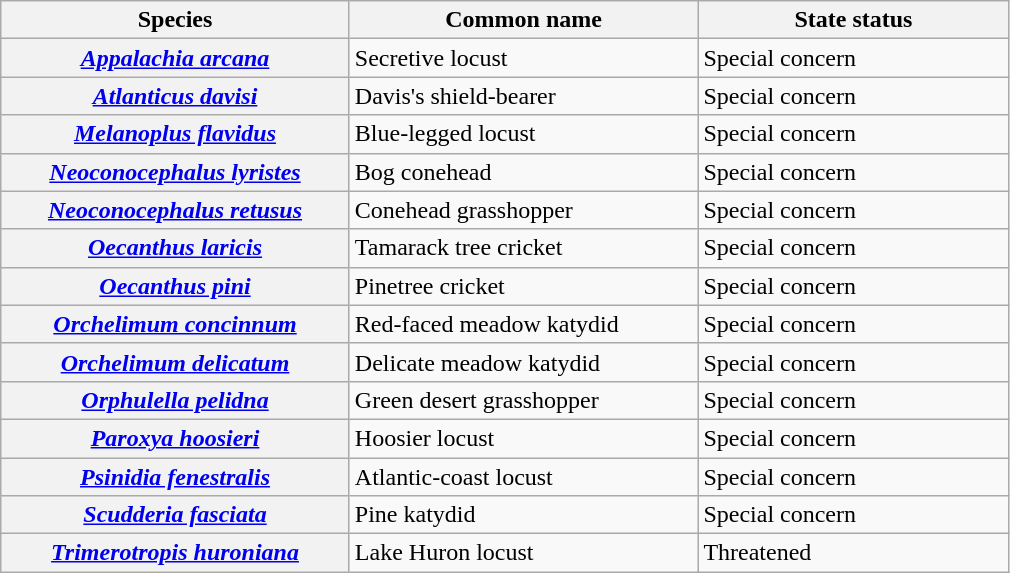<table class="wikitable sortable plainrowheaders">
<tr>
<th scope="col" style="width:225px;">Species</th>
<th scope="col" style="width:225px;">Common name</th>
<th scope="col" style="width:200px;">State status</th>
</tr>
<tr>
<th scope="row"><em><a href='#'>Appalachia arcana</a></em></th>
<td>Secretive locust</td>
<td>Special concern</td>
</tr>
<tr>
<th scope="row"><em><a href='#'>Atlanticus davisi</a></em></th>
<td>Davis's shield-bearer</td>
<td>Special concern</td>
</tr>
<tr>
<th scope="row"><em><a href='#'>Melanoplus flavidus</a></em></th>
<td>Blue-legged locust</td>
<td>Special concern</td>
</tr>
<tr>
<th scope="row"><em><a href='#'>Neoconocephalus lyristes</a></em></th>
<td>Bog conehead</td>
<td>Special concern</td>
</tr>
<tr>
<th scope="row"><em><a href='#'>Neoconocephalus retusus</a></em></th>
<td>Conehead grasshopper</td>
<td>Special concern</td>
</tr>
<tr>
<th scope="row"><em><a href='#'>Oecanthus laricis</a></em></th>
<td>Tamarack tree cricket</td>
<td>Special concern</td>
</tr>
<tr>
<th scope="row"><em><a href='#'>Oecanthus pini</a></em></th>
<td>Pinetree cricket</td>
<td>Special concern</td>
</tr>
<tr>
<th scope="row"><em><a href='#'>Orchelimum concinnum</a></em></th>
<td>Red-faced meadow katydid</td>
<td>Special concern</td>
</tr>
<tr>
<th scope="row"><em><a href='#'>Orchelimum delicatum</a></em></th>
<td>Delicate meadow katydid</td>
<td>Special concern</td>
</tr>
<tr>
<th scope="row"><em><a href='#'>Orphulella pelidna</a></em></th>
<td>Green desert grasshopper</td>
<td>Special concern</td>
</tr>
<tr>
<th scope="row"><em><a href='#'>Paroxya hoosieri</a></em></th>
<td>Hoosier locust</td>
<td>Special concern</td>
</tr>
<tr>
<th scope="row"><em><a href='#'>Psinidia fenestralis</a></em></th>
<td>Atlantic-coast locust</td>
<td>Special concern</td>
</tr>
<tr>
<th scope="row"><em><a href='#'>Scudderia fasciata</a></em></th>
<td>Pine katydid</td>
<td>Special concern</td>
</tr>
<tr>
<th scope="row"><em><a href='#'>Trimerotropis huroniana</a></em></th>
<td>Lake Huron locust</td>
<td>Threatened</td>
</tr>
</table>
